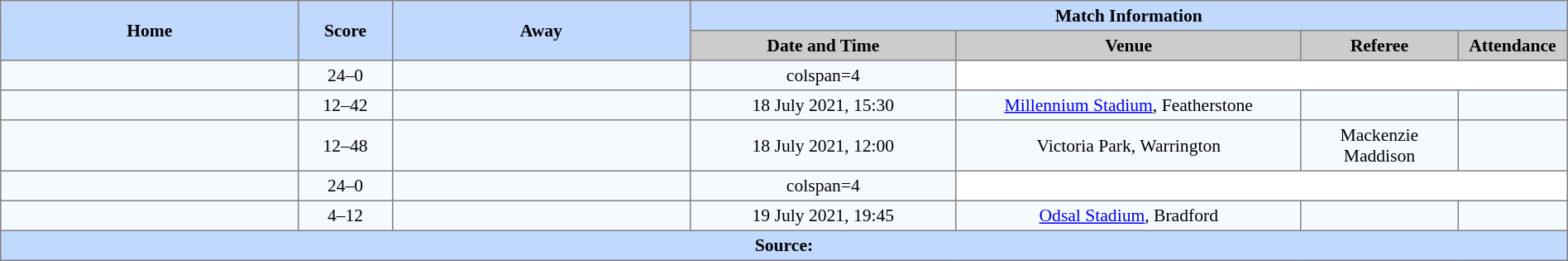<table border=1 style="border-collapse:collapse; font-size:90%; text-align:center;" cellpadding=3 cellspacing=0 width=100%>
<tr style="background:#C1D8ff;">
<th scope="col" rowspan=2 width=19%>Home</th>
<th scope="col" rowspan=2 width=6%>Score</th>
<th scope="col" rowspan=2 width=19%>Away</th>
<th colspan=4>Match Information</th>
</tr>
<tr style="background:#CCCCCC;">
<th scope="col" width=17%>Date and Time</th>
<th scope="col" width=22%>Venue</th>
<th scope="col" width=10%>Referee</th>
<th scope="col" width=7%>Attendance</th>
</tr>
<tr style="background:#F5FAFF;">
<td></td>
<td>24–0</td>
<td></td>
<td>colspan=4 </td>
</tr>
<tr style="background:#F5FAFF;">
<td></td>
<td>12–42</td>
<td></td>
<td>18 July 2021, 15:30</td>
<td><a href='#'>Millennium Stadium</a>, Featherstone</td>
<td></td>
<td></td>
</tr>
<tr style="background:#F5FAFF;">
<td></td>
<td>12–48</td>
<td></td>
<td>18 July 2021, 12:00</td>
<td>Victoria Park, Warrington</td>
<td>Mackenzie Maddison</td>
<td></td>
</tr>
<tr style="background:#F5FAFF;">
<td></td>
<td>24–0</td>
<td></td>
<td>colspan=4 </td>
</tr>
<tr style="background:#F5FAFF;">
<td></td>
<td>4–12</td>
<td></td>
<td>19 July 2021, 19:45</td>
<td><a href='#'>Odsal Stadium</a>, Bradford</td>
<td></td>
<td></td>
</tr>
<tr style="background:#c1d8ff;">
<th colspan=7>Source:</th>
</tr>
</table>
